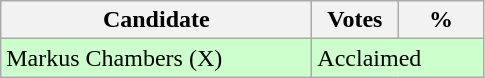<table class="wikitable">
<tr>
<th bgcolor="#DDDDFF" width="200px">Candidate</th>
<th bgcolor="#DDDDFF" width="50px">Votes</th>
<th bgcolor="#DDDDFF" width="50px">%</th>
</tr>
<tr style="text-align:left; background:#cfc;">
<td>Markus Chambers (X)</td>
<td colspan="2">Acclaimed</td>
</tr>
</table>
